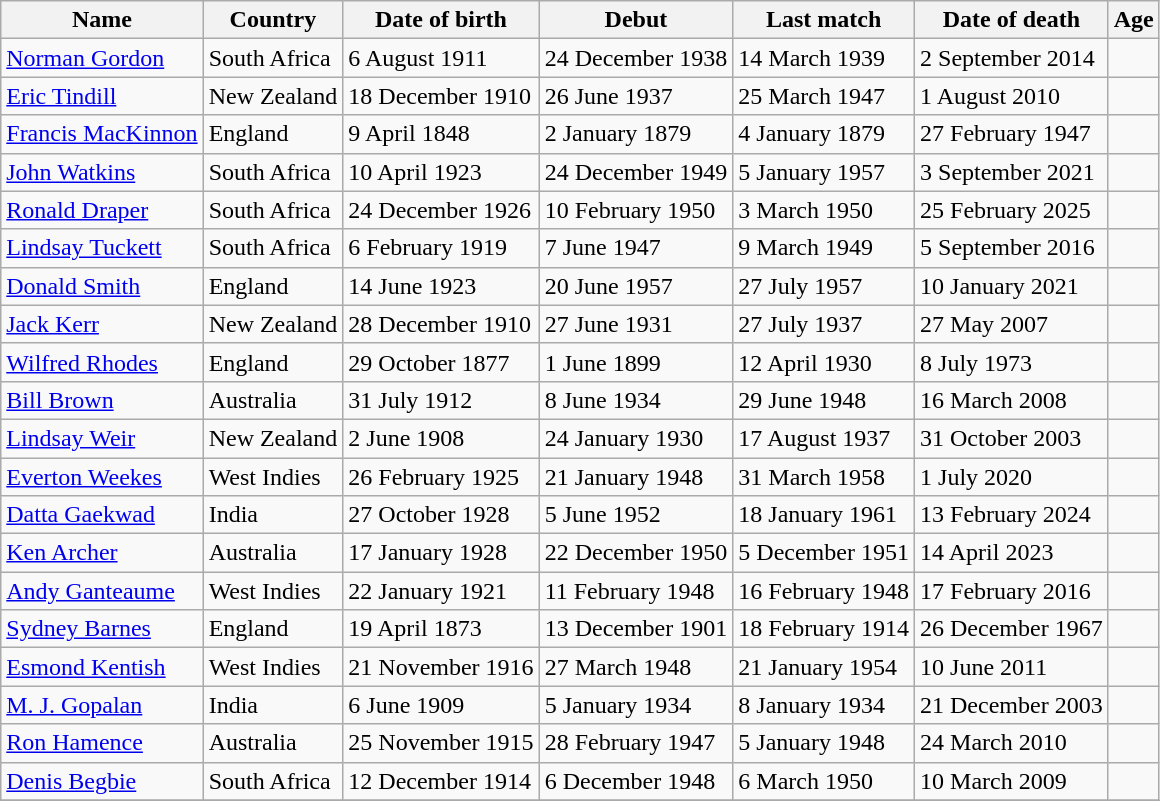<table class=wikitable>
<tr>
<th>Name</th>
<th>Country</th>
<th>Date of birth</th>
<th>Debut</th>
<th>Last match</th>
<th>Date of death</th>
<th>Age</th>
</tr>
<tr>
<td><a href='#'>Norman Gordon</a></td>
<td>South Africa</td>
<td>6 August 1911</td>
<td>24 December 1938</td>
<td>14 March 1939</td>
<td>2 September 2014</td>
<td></td>
</tr>
<tr>
<td><a href='#'>Eric Tindill</a></td>
<td>New Zealand</td>
<td>18 December 1910</td>
<td>26 June 1937</td>
<td>25 March 1947</td>
<td>1 August 2010</td>
<td></td>
</tr>
<tr>
<td><a href='#'>Francis MacKinnon</a></td>
<td>England</td>
<td>9 April 1848</td>
<td>2 January 1879</td>
<td>4 January 1879</td>
<td>27 February 1947</td>
<td></td>
</tr>
<tr>
<td><a href='#'>John Watkins</a></td>
<td>South Africa</td>
<td>10 April 1923</td>
<td>24 December 1949</td>
<td>5 January 1957</td>
<td>3 September 2021</td>
<td></td>
</tr>
<tr>
<td><a href='#'>Ronald Draper</a></td>
<td>South Africa</td>
<td>24 December 1926</td>
<td>10 February 1950</td>
<td>3 March 1950</td>
<td>25 February 2025</td>
<td></td>
</tr>
<tr>
<td><a href='#'>Lindsay Tuckett</a></td>
<td>South Africa</td>
<td>6 February 1919</td>
<td>7 June 1947</td>
<td>9 March 1949</td>
<td>5 September 2016</td>
<td></td>
</tr>
<tr>
<td><a href='#'>Donald Smith</a></td>
<td>England</td>
<td>14 June 1923</td>
<td>20 June 1957</td>
<td>27 July 1957</td>
<td>10 January 2021</td>
<td></td>
</tr>
<tr>
<td><a href='#'>Jack Kerr</a></td>
<td>New Zealand</td>
<td>28 December 1910</td>
<td>27 June 1931</td>
<td>27 July 1937</td>
<td>27 May 2007</td>
<td></td>
</tr>
<tr>
<td><a href='#'>Wilfred Rhodes</a></td>
<td>England</td>
<td>29 October 1877</td>
<td>1 June 1899</td>
<td>12 April 1930</td>
<td>8 July 1973</td>
<td></td>
</tr>
<tr>
<td><a href='#'>Bill Brown</a></td>
<td>Australia</td>
<td>31 July 1912</td>
<td>8 June 1934</td>
<td>29 June 1948</td>
<td>16 March 2008</td>
<td></td>
</tr>
<tr>
<td><a href='#'>Lindsay Weir</a></td>
<td>New Zealand</td>
<td>2 June 1908</td>
<td>24 January 1930</td>
<td>17 August 1937</td>
<td>31 October 2003</td>
<td></td>
</tr>
<tr>
<td><a href='#'>Everton Weekes</a></td>
<td>West Indies</td>
<td>26 February 1925</td>
<td>21 January 1948</td>
<td>31 March 1958</td>
<td>1 July 2020</td>
<td></td>
</tr>
<tr>
<td><a href='#'>Datta Gaekwad</a></td>
<td>India</td>
<td>27 October 1928</td>
<td>5 June 1952</td>
<td>18 January 1961</td>
<td>13 February 2024</td>
<td></td>
</tr>
<tr>
<td><a href='#'>Ken Archer</a></td>
<td>Australia</td>
<td>17 January 1928</td>
<td>22 December 1950</td>
<td>5 December 1951</td>
<td>14 April 2023</td>
<td></td>
</tr>
<tr>
<td><a href='#'>Andy Ganteaume</a></td>
<td>West Indies</td>
<td>22 January 1921</td>
<td>11 February 1948</td>
<td>16 February 1948</td>
<td>17 February 2016</td>
<td></td>
</tr>
<tr>
<td><a href='#'>Sydney Barnes</a></td>
<td>England</td>
<td>19 April 1873</td>
<td>13 December 1901</td>
<td>18 February 1914</td>
<td>26 December 1967</td>
<td></td>
</tr>
<tr>
<td><a href='#'>Esmond Kentish</a></td>
<td>West Indies</td>
<td>21 November 1916</td>
<td>27 March 1948</td>
<td>21 January 1954</td>
<td>10 June 2011</td>
<td></td>
</tr>
<tr>
<td><a href='#'>M. J. Gopalan</a></td>
<td>India</td>
<td>6 June 1909</td>
<td>5 January 1934</td>
<td>8 January 1934</td>
<td>21 December 2003</td>
<td></td>
</tr>
<tr>
<td><a href='#'>Ron Hamence</a></td>
<td>Australia</td>
<td>25 November 1915</td>
<td>28 February 1947</td>
<td>5 January 1948</td>
<td>24 March 2010</td>
<td></td>
</tr>
<tr>
<td><a href='#'>Denis Begbie</a></td>
<td>South Africa</td>
<td>12 December 1914</td>
<td>6 December 1948</td>
<td>6 March 1950</td>
<td>10 March 2009</td>
<td></td>
</tr>
<tr>
</tr>
</table>
